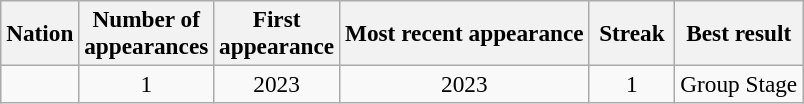<table class="wikitable sortable" style="font-size:97%; text-align:center">
<tr>
<th>Nation</th>
<th width="60">Number of appearances</th>
<th width="60">First appearance</th>
<th>Most recent appearance</th>
<th width="50">Streak</th>
<th>Best result</th>
</tr>
<tr>
<td align=left></td>
<td>1</td>
<td>2023</td>
<td>2023</td>
<td>1</td>
<td>Group Stage</td>
</tr>
</table>
